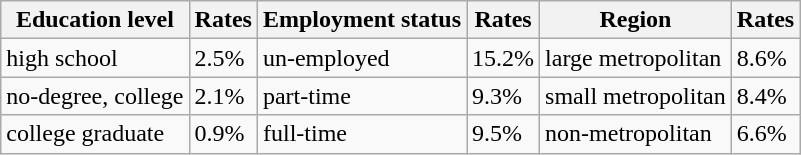<table class="wikitable">
<tr>
<th>Education level</th>
<th>Rates</th>
<th>Employment status</th>
<th>Rates</th>
<th>Region</th>
<th>Rates</th>
</tr>
<tr>
<td>high school</td>
<td>2.5%</td>
<td>un-employed</td>
<td>15.2%</td>
<td>large metropolitan</td>
<td>8.6%</td>
</tr>
<tr>
<td>no-degree, college</td>
<td>2.1%</td>
<td>part-time</td>
<td>9.3%</td>
<td>small metropolitan</td>
<td>8.4%</td>
</tr>
<tr>
<td>college graduate</td>
<td>0.9%</td>
<td>full-time</td>
<td>9.5%</td>
<td>non-metropolitan</td>
<td>6.6%</td>
</tr>
</table>
